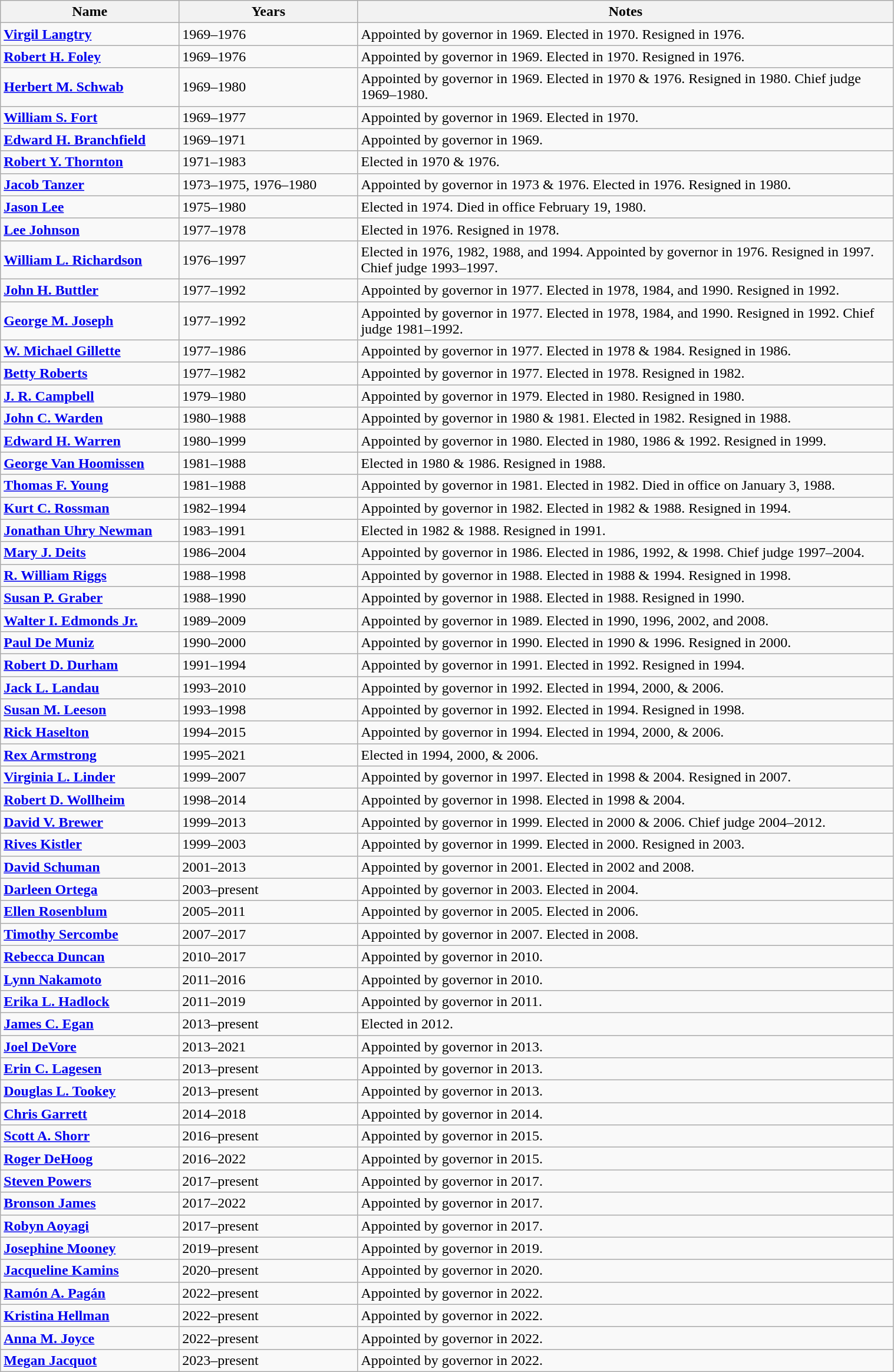<table class="wikitable sortable" style="width:80%">
<tr>
<th width="20%">Name</th>
<th width="20%">Years</th>
<th width="*%">Notes</th>
</tr>
<tr>
<td><strong><a href='#'>Virgil Langtry</a></strong></td>
<td>1969–1976</td>
<td>Appointed by governor in 1969. Elected in 1970. Resigned in 1976.</td>
</tr>
<tr>
<td><strong><a href='#'>Robert H. Foley</a></strong></td>
<td>1969–1976</td>
<td>Appointed by governor in 1969. Elected in 1970. Resigned in 1976.</td>
</tr>
<tr>
<td><strong><a href='#'>Herbert M. Schwab</a></strong></td>
<td>1969–1980</td>
<td>Appointed by governor in 1969. Elected in 1970 & 1976. Resigned in 1980. Chief judge 1969–1980.</td>
</tr>
<tr>
<td><strong><a href='#'>William S. Fort</a></strong></td>
<td>1969–1977</td>
<td>Appointed by governor in 1969. Elected in 1970.</td>
</tr>
<tr>
<td><strong><a href='#'>Edward H. Branchfield</a></strong></td>
<td>1969–1971</td>
<td>Appointed by governor in 1969.</td>
</tr>
<tr>
<td><strong><a href='#'>Robert Y. Thornton</a></strong></td>
<td>1971–1983</td>
<td>Elected in 1970 & 1976.</td>
</tr>
<tr>
<td><strong><a href='#'>Jacob Tanzer</a></strong></td>
<td>1973–1975, 1976–1980</td>
<td>Appointed by governor in 1973 & 1976. Elected in 1976. Resigned in 1980.</td>
</tr>
<tr>
<td><strong><a href='#'>Jason Lee</a></strong></td>
<td>1975–1980</td>
<td>Elected in 1974. Died in office February 19, 1980.</td>
</tr>
<tr>
<td><strong><a href='#'>Lee Johnson</a></strong></td>
<td>1977–1978</td>
<td>Elected in 1976. Resigned in 1978.</td>
</tr>
<tr>
<td><strong><a href='#'>William L. Richardson</a></strong></td>
<td>1976–1997</td>
<td>Elected in 1976, 1982, 1988, and 1994. Appointed by governor in 1976. Resigned in 1997. Chief judge 1993–1997.</td>
</tr>
<tr>
<td><strong><a href='#'>John H. Buttler</a></strong></td>
<td>1977–1992</td>
<td>Appointed by governor in 1977. Elected in 1978, 1984, and 1990. Resigned in 1992.</td>
</tr>
<tr>
<td><strong><a href='#'>George M. Joseph</a></strong></td>
<td>1977–1992</td>
<td>Appointed by governor in 1977. Elected in 1978, 1984, and 1990. Resigned in 1992. Chief judge 1981–1992.</td>
</tr>
<tr>
<td><strong><a href='#'>W. Michael Gillette</a></strong></td>
<td>1977–1986</td>
<td>Appointed by governor in 1977. Elected in 1978 & 1984. Resigned in 1986.</td>
</tr>
<tr>
<td><strong><a href='#'>Betty Roberts</a></strong></td>
<td>1977–1982</td>
<td>Appointed by governor in 1977. Elected in 1978. Resigned in 1982.</td>
</tr>
<tr>
<td><strong><a href='#'>J. R. Campbell</a></strong></td>
<td>1979–1980</td>
<td>Appointed by governor in 1979. Elected in 1980. Resigned in 1980.</td>
</tr>
<tr>
<td><strong><a href='#'>John C. Warden</a></strong></td>
<td>1980–1988</td>
<td>Appointed by governor in 1980 & 1981. Elected in 1982. Resigned in 1988.</td>
</tr>
<tr>
<td><strong><a href='#'>Edward H. Warren</a></strong></td>
<td>1980–1999</td>
<td>Appointed by governor in 1980. Elected in 1980, 1986 & 1992. Resigned in 1999.</td>
</tr>
<tr>
<td><strong><a href='#'>George Van Hoomissen</a></strong></td>
<td>1981–1988</td>
<td>Elected in 1980 & 1986. Resigned in 1988.</td>
</tr>
<tr>
<td><strong><a href='#'>Thomas F. Young</a></strong></td>
<td>1981–1988</td>
<td>Appointed by governor in 1981. Elected in 1982. Died in office on January 3, 1988.</td>
</tr>
<tr>
<td><strong><a href='#'>Kurt C. Rossman</a></strong></td>
<td>1982–1994</td>
<td>Appointed by governor in 1982. Elected in 1982 & 1988. Resigned in 1994.</td>
</tr>
<tr>
<td><strong><a href='#'>Jonathan Uhry Newman</a></strong></td>
<td>1983–1991</td>
<td>Elected in 1982 & 1988. Resigned in 1991.</td>
</tr>
<tr>
<td><strong><a href='#'>Mary J. Deits</a></strong></td>
<td>1986–2004</td>
<td>Appointed by governor in 1986. Elected in 1986, 1992, & 1998. Chief judge 1997–2004.</td>
</tr>
<tr>
<td><strong><a href='#'>R. William Riggs</a></strong></td>
<td>1988–1998</td>
<td>Appointed by governor in 1988. Elected in 1988 & 1994. Resigned in 1998.</td>
</tr>
<tr>
<td><strong><a href='#'>Susan P. Graber</a></strong></td>
<td>1988–1990</td>
<td>Appointed by governor in 1988. Elected in 1988. Resigned in 1990.</td>
</tr>
<tr>
<td><strong><a href='#'>Walter I. Edmonds Jr.</a></strong></td>
<td>1989–2009</td>
<td>Appointed by governor in 1989. Elected in 1990, 1996, 2002, and 2008.</td>
</tr>
<tr>
<td><strong><a href='#'>Paul De Muniz</a></strong></td>
<td>1990–2000</td>
<td>Appointed by governor in 1990. Elected in 1990 & 1996. Resigned in 2000.</td>
</tr>
<tr>
<td><strong><a href='#'>Robert D. Durham</a></strong></td>
<td>1991–1994</td>
<td>Appointed by governor in 1991. Elected in 1992. Resigned in 1994.</td>
</tr>
<tr>
<td><strong><a href='#'>Jack L. Landau</a></strong></td>
<td>1993–2010</td>
<td>Appointed by governor in 1992. Elected in 1994, 2000, & 2006.</td>
</tr>
<tr>
<td><strong><a href='#'>Susan M. Leeson</a></strong></td>
<td>1993–1998</td>
<td>Appointed by governor in 1992. Elected in 1994. Resigned in 1998.</td>
</tr>
<tr>
<td><strong><a href='#'>Rick Haselton</a></strong></td>
<td>1994–2015</td>
<td>Appointed by governor in 1994. Elected in 1994, 2000, & 2006.</td>
</tr>
<tr>
<td><strong><a href='#'>Rex Armstrong</a></strong></td>
<td>1995–2021</td>
<td>Elected in 1994, 2000, & 2006.</td>
</tr>
<tr>
<td><strong><a href='#'>Virginia L. Linder</a></strong></td>
<td>1999–2007</td>
<td>Appointed by governor in 1997. Elected in 1998 & 2004. Resigned in 2007.</td>
</tr>
<tr>
<td><strong><a href='#'>Robert D. Wollheim</a></strong></td>
<td>1998–2014</td>
<td>Appointed by governor in 1998. Elected in 1998 & 2004.</td>
</tr>
<tr>
<td><strong><a href='#'>David V. Brewer</a></strong></td>
<td>1999–2013</td>
<td>Appointed by governor in 1999. Elected in 2000 & 2006. Chief judge 2004–2012.</td>
</tr>
<tr>
<td><strong><a href='#'>Rives Kistler</a></strong></td>
<td>1999–2003</td>
<td>Appointed by governor in 1999. Elected in 2000. Resigned in 2003.</td>
</tr>
<tr>
<td><strong><a href='#'>David Schuman</a></strong></td>
<td>2001–2013</td>
<td>Appointed by governor in 2001. Elected in 2002 and 2008.</td>
</tr>
<tr>
<td><strong><a href='#'>Darleen Ortega</a></strong></td>
<td>2003–present</td>
<td>Appointed by governor in 2003. Elected in 2004.</td>
</tr>
<tr>
<td><strong><a href='#'>Ellen Rosenblum</a></strong></td>
<td>2005–2011</td>
<td>Appointed by governor in 2005. Elected in 2006.</td>
</tr>
<tr>
<td><strong><a href='#'>Timothy Sercombe</a></strong></td>
<td>2007–2017</td>
<td>Appointed by governor in 2007. Elected in 2008.</td>
</tr>
<tr>
<td><strong><a href='#'>Rebecca Duncan</a></strong></td>
<td>2010–2017</td>
<td>Appointed by governor in 2010.</td>
</tr>
<tr>
<td><strong><a href='#'>Lynn Nakamoto</a></strong></td>
<td>2011–2016</td>
<td>Appointed by governor in 2010.</td>
</tr>
<tr>
<td><strong><a href='#'>Erika L. Hadlock</a></strong></td>
<td>2011–2019</td>
<td>Appointed by governor in 2011.</td>
</tr>
<tr>
<td><strong><a href='#'>James C. Egan</a></strong></td>
<td>2013–present</td>
<td>Elected in 2012.</td>
</tr>
<tr>
<td><strong><a href='#'>Joel DeVore</a></strong></td>
<td>2013–2021</td>
<td>Appointed by governor in 2013.</td>
</tr>
<tr valign="top">
<td><strong><a href='#'>Erin C. Lagesen</a></strong></td>
<td>2013–present</td>
<td>Appointed by governor in 2013.</td>
</tr>
<tr valign="top">
<td><strong><a href='#'>Douglas L. Tookey</a></strong></td>
<td>2013–present</td>
<td>Appointed by governor in 2013.</td>
</tr>
<tr valign="top">
<td><strong><a href='#'>Chris Garrett</a></strong></td>
<td>2014–2018</td>
<td>Appointed by governor in 2014.</td>
</tr>
<tr valign="top">
<td><strong><a href='#'>Scott A. Shorr</a></strong></td>
<td>2016–present</td>
<td>Appointed by governor in 2015.</td>
</tr>
<tr valign="top">
<td><strong><a href='#'>Roger DeHoog</a></strong></td>
<td>2016–2022</td>
<td>Appointed by governor in 2015.</td>
</tr>
<tr valign="top">
<td><strong><a href='#'>Steven Powers</a></strong></td>
<td>2017–present</td>
<td>Appointed by governor in 2017.</td>
</tr>
<tr valign="top">
<td><strong><a href='#'>Bronson James</a></strong></td>
<td>2017–2022</td>
<td>Appointed by governor in 2017.</td>
</tr>
<tr valign="top">
<td><strong><a href='#'>Robyn Aoyagi</a></strong></td>
<td>2017–present</td>
<td>Appointed by governor in 2017.</td>
</tr>
<tr valign="top">
<td><strong><a href='#'>Josephine Mooney</a></strong></td>
<td>2019–present</td>
<td>Appointed by governor in 2019.</td>
</tr>
<tr valign="top">
<td><strong><a href='#'>Jacqueline Kamins</a></strong></td>
<td>2020–present</td>
<td>Appointed by governor in 2020.</td>
</tr>
<tr valight="top">
<td><strong><a href='#'>Ramón A. Pagán</a></strong></td>
<td>2022–present</td>
<td>Appointed by governor in 2022.</td>
</tr>
<tr valight="top">
<td><strong><a href='#'>Kristina Hellman</a></strong></td>
<td>2022–present</td>
<td>Appointed by governor in 2022.</td>
</tr>
<tr valight="top">
<td><strong><a href='#'>Anna M. Joyce</a></strong></td>
<td>2022–present</td>
<td>Appointed by governor in 2022.</td>
</tr>
<tr valight="top">
<td><strong><a href='#'>Megan Jacquot</a></strong></td>
<td>2023–present</td>
<td>Appointed by governor in 2022.</td>
</tr>
</table>
